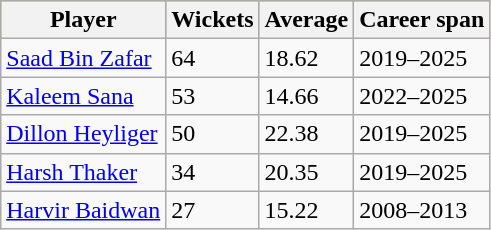<table class="wikitable">
<tr bgcolor=#bdb76b>
<th>Player</th>
<th>Wickets</th>
<th>Average</th>
<th>Career span</th>
</tr>
<tr>
<td><a href='#'>Saad Bin Zafar</a></td>
<td>64</td>
<td>18.62</td>
<td>2019–2025</td>
</tr>
<tr>
<td><a href='#'>Kaleem Sana</a></td>
<td>53</td>
<td>14.66</td>
<td>2022–2025</td>
</tr>
<tr>
<td><a href='#'>Dillon Heyliger</a></td>
<td>50</td>
<td>22.38</td>
<td>2019–2025</td>
</tr>
<tr>
<td><a href='#'>Harsh Thaker</a></td>
<td>34</td>
<td>20.35</td>
<td>2019–2025</td>
</tr>
<tr>
<td><a href='#'>Harvir Baidwan</a></td>
<td>27</td>
<td>15.22</td>
<td>2008–2013</td>
</tr>
</table>
